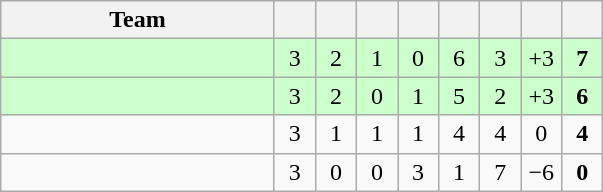<table class="wikitable" style="text-align: center;">
<tr>
<th width="175">Team</th>
<th width="20"></th>
<th width="20"></th>
<th width="20"></th>
<th width="20"></th>
<th width="20"></th>
<th width="20"></th>
<th width="20"></th>
<th width="20"></th>
</tr>
<tr style="background:#ccffcc;">
<td align=left></td>
<td>3</td>
<td>2</td>
<td>1</td>
<td>0</td>
<td>6</td>
<td>3</td>
<td>+3</td>
<td><strong>7</strong></td>
</tr>
<tr style="background:#ccffcc;">
<td align=left></td>
<td>3</td>
<td>2</td>
<td>0</td>
<td>1</td>
<td>5</td>
<td>2</td>
<td>+3</td>
<td><strong>6</strong></td>
</tr>
<tr>
<td align=left></td>
<td>3</td>
<td>1</td>
<td>1</td>
<td>1</td>
<td>4</td>
<td>4</td>
<td>0</td>
<td><strong>4</strong></td>
</tr>
<tr>
<td align=left></td>
<td>3</td>
<td>0</td>
<td>0</td>
<td>3</td>
<td>1</td>
<td>7</td>
<td>−6</td>
<td><strong>0</strong></td>
</tr>
</table>
